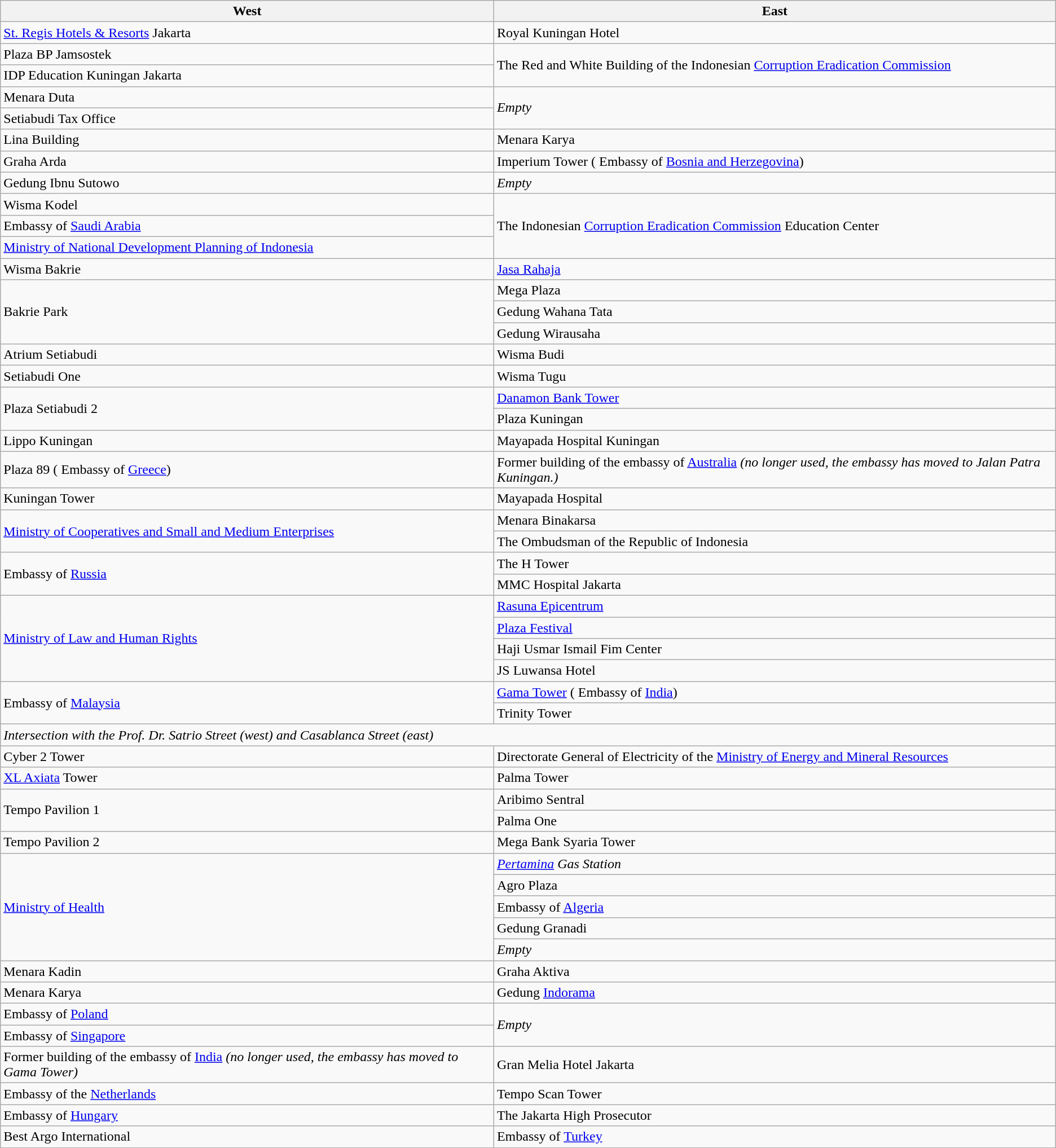<table class="wikitable">
<tr>
<th>West</th>
<th>East</th>
</tr>
<tr>
<td><a href='#'>St. Regis Hotels & Resorts</a> Jakarta</td>
<td>Royal Kuningan Hotel</td>
</tr>
<tr>
<td>Plaza BP Jamsostek</td>
<td rowspan="2">The Red and White Building of the Indonesian <a href='#'>Corruption Eradication Commission</a></td>
</tr>
<tr>
<td>IDP Education Kuningan Jakarta</td>
</tr>
<tr>
<td>Menara Duta</td>
<td rowspan="2"><em>Empty</em></td>
</tr>
<tr>
<td>Setiabudi Tax Office</td>
</tr>
<tr>
<td>Lina Building</td>
<td>Menara Karya</td>
</tr>
<tr>
<td>Graha Arda</td>
<td>Imperium Tower ( Embassy of <a href='#'>Bosnia and Herzegovina</a>)</td>
</tr>
<tr>
<td>Gedung Ibnu Sutowo</td>
<td><em>Empty</em></td>
</tr>
<tr>
<td>Wisma Kodel</td>
<td rowspan="3">The Indonesian <a href='#'>Corruption Eradication Commission</a> Education Center</td>
</tr>
<tr>
<td> Embassy of <a href='#'>Saudi Arabia</a></td>
</tr>
<tr>
<td><a href='#'>Ministry of National Development Planning of Indonesia</a></td>
</tr>
<tr>
<td>Wisma Bakrie</td>
<td><a href='#'>Jasa Rahaja</a></td>
</tr>
<tr>
<td rowspan="3">Bakrie Park</td>
<td>Mega Plaza</td>
</tr>
<tr>
<td>Gedung Wahana Tata</td>
</tr>
<tr>
<td>Gedung Wirausaha</td>
</tr>
<tr>
<td>Atrium Setiabudi</td>
<td>Wisma Budi</td>
</tr>
<tr>
<td>Setiabudi One</td>
<td>Wisma Tugu</td>
</tr>
<tr>
<td rowspan="2">Plaza Setiabudi 2</td>
<td><a href='#'>Danamon Bank Tower</a></td>
</tr>
<tr>
<td>Plaza Kuningan</td>
</tr>
<tr>
<td>Lippo Kuningan</td>
<td>Mayapada Hospital Kuningan</td>
</tr>
<tr>
<td>Plaza 89 ( Embassy of <a href='#'>Greece</a>)</td>
<td> Former building of the embassy of <a href='#'>Australia</a> <em>(no longer used, the embassy has moved to Jalan Patra Kuningan.)</em></td>
</tr>
<tr>
<td>Kuningan Tower</td>
<td>Mayapada Hospital</td>
</tr>
<tr>
<td rowspan="2"><a href='#'>Ministry of Cooperatives and Small and Medium Enterprises</a></td>
<td>Menara Binakarsa</td>
</tr>
<tr>
<td>The Ombudsman of the Republic of Indonesia</td>
</tr>
<tr>
<td rowspan="2"> Embassy of <a href='#'>Russia</a></td>
<td>The H Tower</td>
</tr>
<tr>
<td>MMC Hospital Jakarta</td>
</tr>
<tr>
<td rowspan="4"><a href='#'>Ministry of Law and Human Rights</a></td>
<td><a href='#'>Rasuna Epicentrum</a></td>
</tr>
<tr>
<td><a href='#'>Plaza Festival</a></td>
</tr>
<tr>
<td>Haji Usmar Ismail Fim Center</td>
</tr>
<tr>
<td>JS Luwansa Hotel</td>
</tr>
<tr>
<td rowspan="2"> Embassy of <a href='#'>Malaysia</a></td>
<td><a href='#'>Gama Tower</a> ( Embassy of <a href='#'>India</a>)</td>
</tr>
<tr>
<td>Trinity Tower</td>
</tr>
<tr>
<td colspan="2"><em>Intersection with the Prof. Dr. Satrio Street (west) and Casablanca Street (east)</em></td>
</tr>
<tr>
<td>Cyber 2 Tower</td>
<td>Directorate General of Electricity of the <a href='#'>Ministry of Energy and Mineral Resources</a></td>
</tr>
<tr>
<td><a href='#'>XL Axiata</a> Tower</td>
<td>Palma Tower</td>
</tr>
<tr>
<td rowspan="2">Tempo Pavilion 1</td>
<td>Aribimo Sentral</td>
</tr>
<tr>
<td>Palma One</td>
</tr>
<tr>
<td>Tempo Pavilion 2</td>
<td>Mega Bank Syaria Tower</td>
</tr>
<tr>
<td rowspan="5"><a href='#'>Ministry of Health</a></td>
<td><em><a href='#'>Pertamina</a> Gas Station</em></td>
</tr>
<tr>
<td>Agro Plaza</td>
</tr>
<tr>
<td> Embassy of <a href='#'>Algeria</a></td>
</tr>
<tr>
<td>Gedung Granadi</td>
</tr>
<tr>
<td><em>Empty</em></td>
</tr>
<tr>
<td>Menara Kadin</td>
<td>Graha Aktiva</td>
</tr>
<tr>
<td>Menara Karya</td>
<td>Gedung <a href='#'>Indorama</a></td>
</tr>
<tr>
<td> Embassy of <a href='#'>Poland</a></td>
<td rowspan="2"><em>Empty</em></td>
</tr>
<tr>
<td> Embassy of <a href='#'>Singapore</a></td>
</tr>
<tr>
<td> Former building of the embassy of <a href='#'>India</a> <em>(no longer used, the embassy has moved to Gama Tower)</em></td>
<td>Gran Melia Hotel Jakarta</td>
</tr>
<tr>
<td> Embassy of the <a href='#'>Netherlands</a></td>
<td>Tempo Scan Tower</td>
</tr>
<tr>
<td> Embassy of <a href='#'>Hungary</a></td>
<td>The Jakarta High Prosecutor</td>
</tr>
<tr>
<td>Best Argo International</td>
<td> Embassy of <a href='#'>Turkey</a></td>
</tr>
</table>
